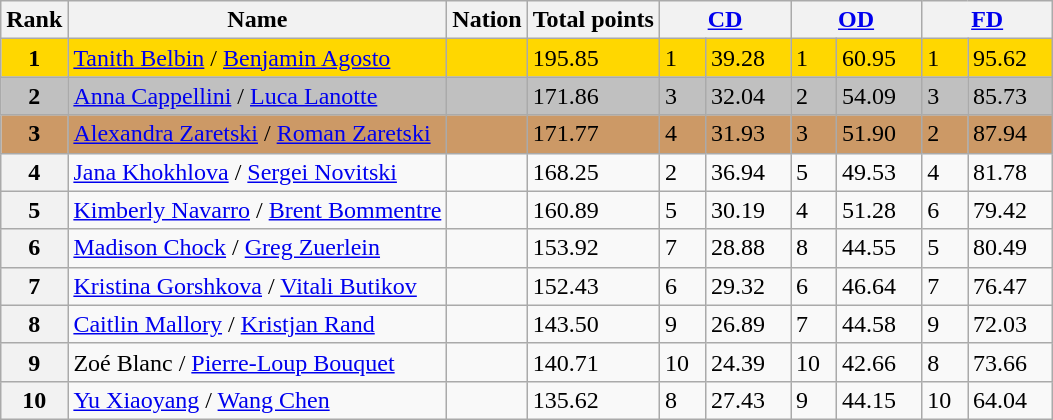<table class="wikitable sortable">
<tr>
<th>Rank</th>
<th>Name</th>
<th>Nation</th>
<th>Total points</th>
<th colspan="2" width="80px"><a href='#'>CD</a></th>
<th colspan="2" width="80px"><a href='#'>OD</a></th>
<th colspan="2" width="80px"><a href='#'>FD</a></th>
</tr>
<tr bgcolor="gold">
<td align="center"><strong>1</strong></td>
<td><a href='#'>Tanith Belbin</a> / <a href='#'>Benjamin Agosto</a></td>
<td></td>
<td>195.85</td>
<td>1</td>
<td>39.28</td>
<td>1</td>
<td>60.95</td>
<td>1</td>
<td>95.62</td>
</tr>
<tr bgcolor="silver">
<td align="center"><strong>2</strong></td>
<td><a href='#'>Anna Cappellini</a> / <a href='#'>Luca Lanotte</a></td>
<td></td>
<td>171.86</td>
<td>3</td>
<td>32.04</td>
<td>2</td>
<td>54.09</td>
<td>3</td>
<td>85.73</td>
</tr>
<tr bgcolor="cc9966">
<td align="center"><strong>3</strong></td>
<td><a href='#'>Alexandra Zaretski</a> / <a href='#'>Roman Zaretski</a></td>
<td></td>
<td>171.77</td>
<td>4</td>
<td>31.93</td>
<td>3</td>
<td>51.90</td>
<td>2</td>
<td>87.94</td>
</tr>
<tr>
<th>4</th>
<td><a href='#'>Jana Khokhlova</a> / <a href='#'>Sergei Novitski</a></td>
<td></td>
<td>168.25</td>
<td>2</td>
<td>36.94</td>
<td>5</td>
<td>49.53</td>
<td>4</td>
<td>81.78</td>
</tr>
<tr>
<th>5</th>
<td><a href='#'>Kimberly Navarro</a> / <a href='#'>Brent Bommentre</a></td>
<td></td>
<td>160.89</td>
<td>5</td>
<td>30.19</td>
<td>4</td>
<td>51.28</td>
<td>6</td>
<td>79.42</td>
</tr>
<tr>
<th>6</th>
<td><a href='#'>Madison Chock</a> / <a href='#'>Greg Zuerlein</a></td>
<td></td>
<td>153.92</td>
<td>7</td>
<td>28.88</td>
<td>8</td>
<td>44.55</td>
<td>5</td>
<td>80.49</td>
</tr>
<tr>
<th>7</th>
<td><a href='#'>Kristina Gorshkova</a> / <a href='#'>Vitali Butikov</a></td>
<td></td>
<td>152.43</td>
<td>6</td>
<td>29.32</td>
<td>6</td>
<td>46.64</td>
<td>7</td>
<td>76.47</td>
</tr>
<tr>
<th>8</th>
<td><a href='#'>Caitlin Mallory</a> / <a href='#'>Kristjan Rand</a></td>
<td></td>
<td>143.50</td>
<td>9</td>
<td>26.89</td>
<td>7</td>
<td>44.58</td>
<td>9</td>
<td>72.03</td>
</tr>
<tr>
<th>9</th>
<td>Zoé Blanc / <a href='#'>Pierre-Loup Bouquet</a></td>
<td></td>
<td>140.71</td>
<td>10</td>
<td>24.39</td>
<td>10</td>
<td>42.66</td>
<td>8</td>
<td>73.66</td>
</tr>
<tr>
<th>10</th>
<td><a href='#'>Yu Xiaoyang</a> / <a href='#'>Wang Chen</a></td>
<td></td>
<td>135.62</td>
<td>8</td>
<td>27.43</td>
<td>9</td>
<td>44.15</td>
<td>10</td>
<td>64.04</td>
</tr>
</table>
